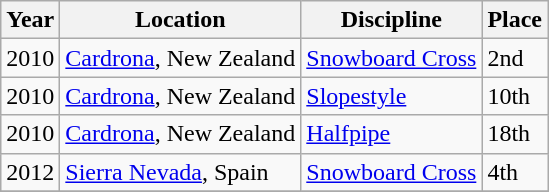<table class="wikitable">
<tr>
<th>Year</th>
<th>Location</th>
<th>Discipline</th>
<th>Place</th>
</tr>
<tr>
<td>2010</td>
<td> <a href='#'>Cardrona</a>, New Zealand</td>
<td><a href='#'>Snowboard Cross</a></td>
<td>2nd</td>
</tr>
<tr>
<td>2010</td>
<td> <a href='#'>Cardrona</a>, New Zealand</td>
<td><a href='#'>Slopestyle</a></td>
<td>10th</td>
</tr>
<tr>
<td>2010</td>
<td> <a href='#'>Cardrona</a>, New Zealand</td>
<td><a href='#'>Halfpipe</a></td>
<td>18th</td>
</tr>
<tr>
<td>2012</td>
<td> <a href='#'>Sierra Nevada</a>, Spain</td>
<td><a href='#'>Snowboard Cross</a></td>
<td>4th</td>
</tr>
<tr>
</tr>
</table>
